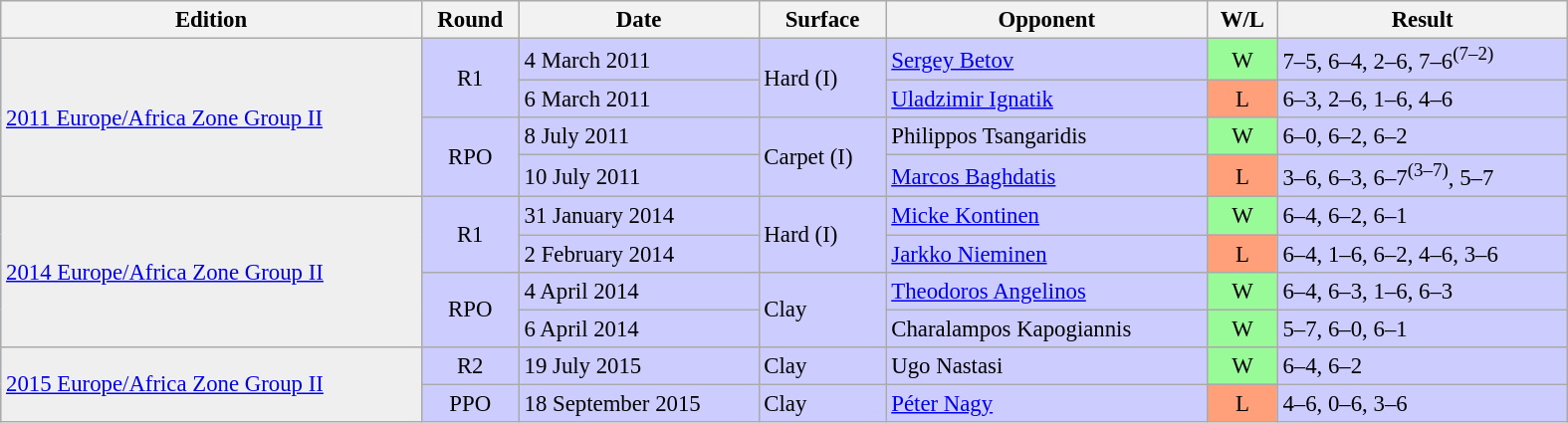<table class="wikitable" style="font-size:95%;" width="1050">
<tr>
<th>Edition</th>
<th>Round</th>
<th>Date</th>
<th>Surface</th>
<th>Opponent</th>
<th>W/L</th>
<th>Result</th>
</tr>
<tr bgcolor=#CCCCFF>
<td bgcolor=#efefef rowspan=4><a href='#'>2011 Europe/Africa Zone Group II</a></td>
<td align=center rowspan=2>R1</td>
<td>4 March 2011</td>
<td rowspan=2>Hard (I)</td>
<td> <a href='#'>Sergey Betov</a></td>
<td bgcolor=#98FB98 align=center>W</td>
<td>7–5, 6–4, 2–6, 7–6<sup>(7–2)</sup></td>
</tr>
<tr bgcolor=#CCCCFF>
<td>6 March 2011</td>
<td> <a href='#'>Uladzimir Ignatik</a></td>
<td bgcolor=#FFA07A align=center>L</td>
<td>6–3, 2–6, 1–6, 4–6</td>
</tr>
<tr bgcolor=#CCCCFF>
<td align=center rowspan=2>RPO</td>
<td>8 July 2011</td>
<td rowspan=2>Carpet (I)</td>
<td> Philippos Tsangaridis</td>
<td bgcolor=#98FB98 align=center>W</td>
<td>6–0, 6–2, 6–2</td>
</tr>
<tr bgcolor=#CCCCFF>
<td>10 July 2011</td>
<td> <a href='#'>Marcos Baghdatis</a></td>
<td bgcolor=#FFA07A align=center>L</td>
<td>3–6, 6–3, 6–7<sup>(3–7)</sup>, 5–7</td>
</tr>
<tr bgcolor=#CCCCFF>
<td bgcolor=#efefef rowspan=4><a href='#'>2014 Europe/Africa Zone Group II</a></td>
<td align=center rowspan=2>R1</td>
<td>31 January 2014</td>
<td rowspan=2>Hard (I)</td>
<td> <a href='#'>Micke Kontinen</a></td>
<td bgcolor=#98FB98 align=center>W</td>
<td>6–4, 6–2, 6–1</td>
</tr>
<tr bgcolor=#CCCCFF>
<td>2 February 2014</td>
<td> <a href='#'>Jarkko Nieminen</a></td>
<td bgcolor=#FFA07A align=center>L</td>
<td>6–4, 1–6, 6–2, 4–6, 3–6</td>
</tr>
<tr bgcolor=#CCCCFF>
<td align=center rowspan=2>RPO</td>
<td>4 April 2014</td>
<td rowspan=2>Clay</td>
<td> <a href='#'>Theodoros Angelinos</a></td>
<td bgcolor=#98FB98 align=center>W</td>
<td>6–4, 6–3, 1–6, 6–3</td>
</tr>
<tr bgcolor=#CCCCFF>
<td>6 April 2014</td>
<td> Charalampos Kapogiannis</td>
<td bgcolor=#98FB98 align=center>W</td>
<td>5–7, 6–0, 6–1</td>
</tr>
<tr bgcolor=#CCCCFF>
<td bgcolor=#efefef rowspan=2><a href='#'>2015 Europe/Africa Zone Group II</a></td>
<td align=center>R2</td>
<td>19 July 2015</td>
<td>Clay</td>
<td> Ugo Nastasi</td>
<td bgcolor=#98FB98 align=center>W</td>
<td>6–4, 6–2</td>
</tr>
<tr bgcolor=#CCCCFF>
<td align=center>PPO</td>
<td>18 September 2015</td>
<td>Clay</td>
<td> <a href='#'>Péter Nagy</a></td>
<td bgcolor=#FFA07A align=center>L</td>
<td>4–6, 0–6, 3–6</td>
</tr>
</table>
